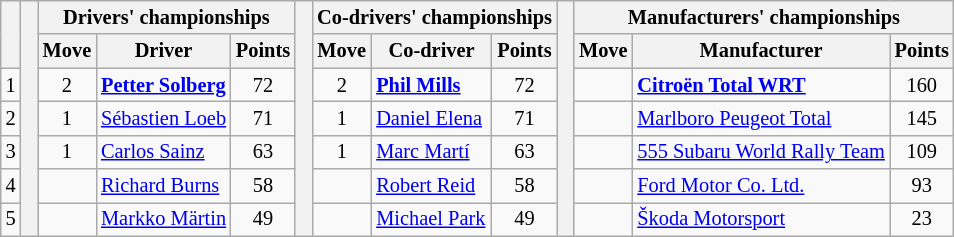<table class="wikitable" style="font-size:85%;">
<tr>
<th rowspan="2"></th>
<th rowspan="7" style="width:5px;"></th>
<th colspan="3">Drivers' championships</th>
<th rowspan="7" style="width:5px;"></th>
<th colspan="3" nowrap>Co-drivers' championships</th>
<th rowspan="7" style="width:5px;"></th>
<th colspan="3" nowrap>Manufacturers' championships</th>
</tr>
<tr>
<th>Move</th>
<th>Driver</th>
<th>Points</th>
<th>Move</th>
<th>Co-driver</th>
<th>Points</th>
<th>Move</th>
<th>Manufacturer</th>
<th>Points</th>
</tr>
<tr>
<td align="center">1</td>
<td align="center"> 2</td>
<td> <strong><a href='#'>Petter Solberg</a></strong></td>
<td align="center">72</td>
<td align="center"> 2</td>
<td> <strong><a href='#'>Phil Mills</a></strong></td>
<td align="center">72</td>
<td align="center"></td>
<td> <strong><a href='#'>Citroën Total WRT</a></strong></td>
<td align="center">160</td>
</tr>
<tr>
<td align="center">2</td>
<td align="center"> 1</td>
<td> <a href='#'>Sébastien Loeb</a></td>
<td align="center">71</td>
<td align="center"> 1</td>
<td> <a href='#'>Daniel Elena</a></td>
<td align="center">71</td>
<td align="center"></td>
<td> <a href='#'>Marlboro Peugeot Total</a></td>
<td align="center">145</td>
</tr>
<tr>
<td align="center">3</td>
<td align="center"> 1</td>
<td> <a href='#'>Carlos Sainz</a></td>
<td align="center">63</td>
<td align="center"> 1</td>
<td> <a href='#'>Marc Martí</a></td>
<td align="center">63</td>
<td align="center"></td>
<td> <a href='#'>555 Subaru World Rally Team</a></td>
<td align="center">109</td>
</tr>
<tr>
<td align="center">4</td>
<td align="center"></td>
<td> <a href='#'>Richard Burns</a></td>
<td align="center">58</td>
<td align="center"></td>
<td> <a href='#'>Robert Reid</a></td>
<td align="center">58</td>
<td align="center"></td>
<td> <a href='#'>Ford Motor Co. Ltd.</a></td>
<td align="center">93</td>
</tr>
<tr>
<td align="center">5</td>
<td align="center"></td>
<td> <a href='#'>Markko Märtin</a></td>
<td align="center">49</td>
<td align="center"></td>
<td> <a href='#'>Michael Park</a></td>
<td align="center">49</td>
<td align="center"></td>
<td> <a href='#'>Škoda Motorsport</a></td>
<td align="center">23</td>
</tr>
</table>
